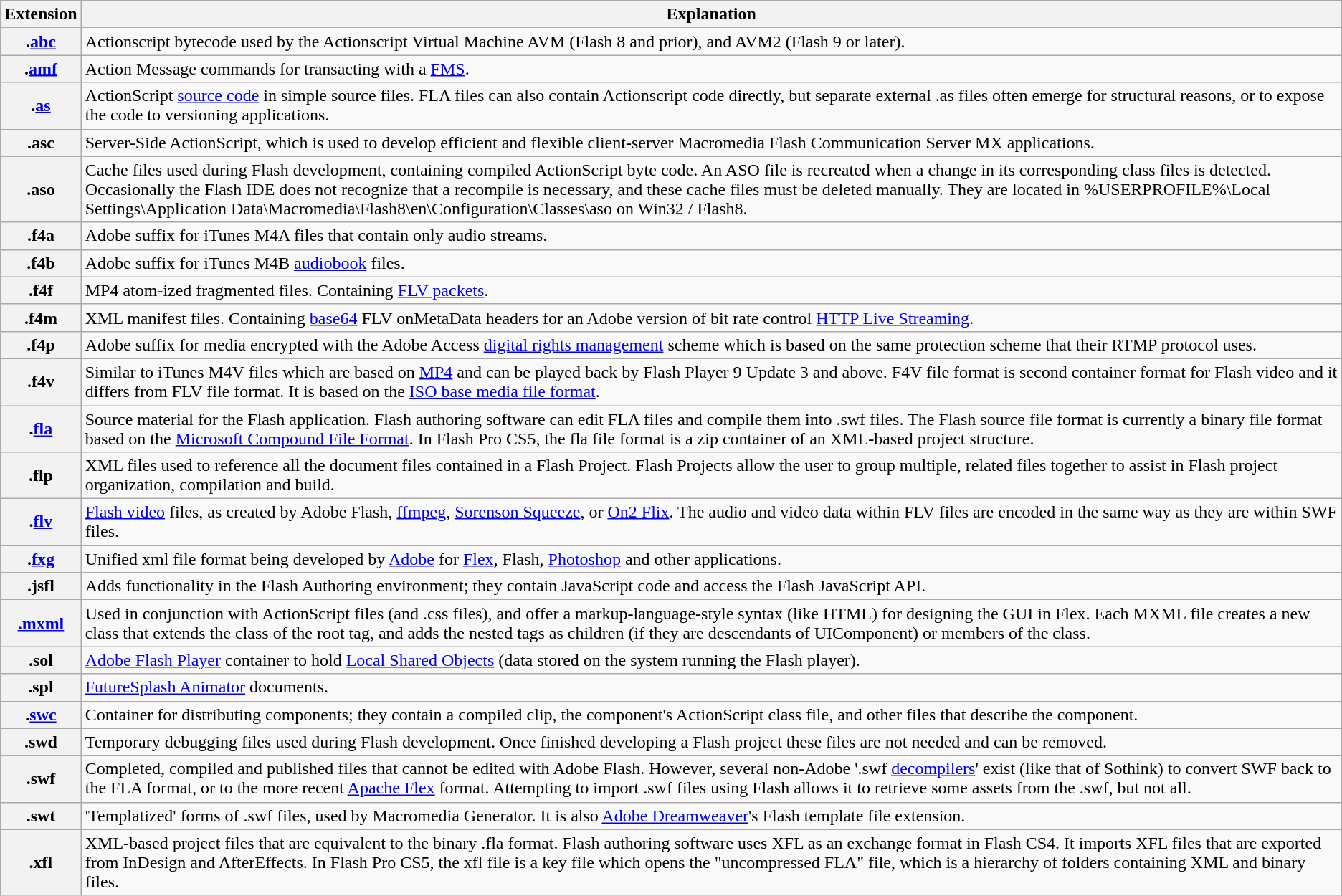<table class="wikitable" line-height:100%;">
<tr>
<th>Extension</th>
<th>Explanation</th>
</tr>
<tr>
<th><strong>.<a href='#'>abc</a></strong></th>
<td>Actionscript bytecode used by the Actionscript Virtual Machine AVM (Flash 8 and prior), and AVM2 (Flash 9 or later).</td>
</tr>
<tr>
<th><strong>.<a href='#'>amf</a></strong></th>
<td>Action Message commands for transacting with a <a href='#'>FMS</a>.</td>
</tr>
<tr>
<th><strong>.<a href='#'>as</a></strong></th>
<td>ActionScript <a href='#'>source code</a> in simple source files. FLA files can also contain Actionscript code directly, but separate external .as files often emerge for structural reasons, or to expose the code to versioning applications.</td>
</tr>
<tr>
<th><strong>.asc</strong></th>
<td>Server-Side ActionScript, which is used to develop efficient and flexible client-server Macromedia Flash Communication Server MX applications.</td>
</tr>
<tr>
<th><strong>.aso</strong></th>
<td>Cache files used during Flash development, containing compiled ActionScript byte code. An ASO file is recreated when a change in its corresponding class files is detected. Occasionally the Flash IDE does not recognize that a recompile is necessary, and these cache files must be deleted manually. They are located in %USERPROFILE%\Local Settings\Application Data\Macromedia\Flash8\en\Configuration\Classes\aso on Win32 / Flash8.</td>
</tr>
<tr>
<th><strong>.f4a</strong></th>
<td>Adobe suffix for iTunes M4A files that contain only audio streams.</td>
</tr>
<tr>
<th><strong>.f4b</strong></th>
<td>Adobe suffix for iTunes M4B <a href='#'>audiobook</a> files.</td>
</tr>
<tr>
<th><strong>.f4f</strong></th>
<td>MP4 atom-ized fragmented files. Containing <a href='#'>FLV packets</a>.</td>
</tr>
<tr>
<th><strong>.f4m</strong></th>
<td>XML manifest files. Containing <a href='#'>base64</a> FLV onMetaData headers for an Adobe version of bit rate control <a href='#'>HTTP Live Streaming</a>.</td>
</tr>
<tr>
<th><strong>.f4p</strong></th>
<td>Adobe suffix for media encrypted with the Adobe Access <a href='#'>digital rights management</a> scheme which is based on the same protection scheme that their RTMP protocol uses.</td>
</tr>
<tr>
<th><strong>.f4v</strong></th>
<td>Similar to iTunes M4V files which are based on <a href='#'>MP4</a> and can be played back by Flash Player 9 Update 3 and above. F4V file format is second container format for Flash video and it differs from FLV file format. It is based on the <a href='#'>ISO base media file format</a>.</td>
</tr>
<tr>
<th><strong>.<a href='#'>fla</a></strong></th>
<td>Source material for the Flash application. Flash authoring software can edit FLA files and compile them into .swf files. The Flash source file format is currently a binary file format based on the <a href='#'>Microsoft Compound File Format</a>. In Flash Pro CS5, the fla file format is a zip container of an XML-based project structure.</td>
</tr>
<tr>
<th><strong>.flp</strong></th>
<td>XML files used to reference all the document files contained in a Flash Project. Flash Projects allow the user to group multiple, related files together to assist in Flash project organization, compilation and build.</td>
</tr>
<tr>
<th><strong>.<a href='#'>flv</a></strong></th>
<td><a href='#'>Flash video</a> files, as created by Adobe Flash, <a href='#'>ffmpeg</a>, <a href='#'>Sorenson Squeeze</a>, or <a href='#'>On2 Flix</a>. The audio and video data within FLV files are encoded in the same way as they are within SWF files.</td>
</tr>
<tr>
<th>.<strong><a href='#'>fxg</a></strong></th>
<td>Unified xml file format being developed by <a href='#'>Adobe</a> for <a href='#'>Flex</a>, Flash, <a href='#'>Photoshop</a> and other applications.</td>
</tr>
<tr>
<th><strong>.jsfl</strong></th>
<td>Adds functionality in the Flash Authoring environment; they contain JavaScript code and access the Flash JavaScript API.</td>
</tr>
<tr>
<th><strong><a href='#'>.mxml</a></strong></th>
<td>Used in conjunction with ActionScript files (and .css files), and offer a markup-language-style syntax (like HTML) for designing the GUI in Flex. Each MXML file creates a new class that extends the class of the root tag, and adds the nested tags as children (if they are descendants of UIComponent) or members of the class.</td>
</tr>
<tr>
<th><strong>.sol</strong></th>
<td><a href='#'>Adobe Flash Player</a> container to hold <a href='#'>Local Shared Objects</a> (data stored on the system running the Flash player).</td>
</tr>
<tr>
<th><strong>.spl</strong></th>
<td><a href='#'>FutureSplash Animator</a> documents.</td>
</tr>
<tr>
<th><strong>.<a href='#'>swc</a></strong></th>
<td>Container for distributing components; they contain a compiled clip, the component's ActionScript class file, and other files that describe the component.</td>
</tr>
<tr>
<th><strong>.swd</strong></th>
<td>Temporary debugging files used during Flash development. Once finished developing a Flash project these files are not needed and can be removed.</td>
</tr>
<tr>
<th><strong>.swf</strong></th>
<td>Completed, compiled and published files that cannot be edited with Adobe Flash. However, several non-Adobe '.swf <a href='#'>decompilers</a>' exist (like that of Sothink) to convert SWF back to the FLA format, or to the more recent <a href='#'>Apache Flex</a> format. Attempting to import .swf files using Flash allows it to retrieve some assets from the .swf, but not all.</td>
</tr>
<tr>
<th><strong>.swt</strong></th>
<td>'Templatized' forms of .swf files, used by Macromedia Generator. It is also <a href='#'>Adobe Dreamweaver</a>'s Flash template file extension.</td>
</tr>
<tr>
<th><strong>.xfl</strong></th>
<td>XML-based project files that are equivalent to the binary .fla format. Flash authoring software uses XFL as an exchange format in Flash CS4. It imports XFL files that are exported from InDesign and AfterEffects. In Flash Pro CS5, the xfl file is a key file which opens the "uncompressed FLA" file, which is a hierarchy of folders containing XML and binary files.</td>
</tr>
</table>
